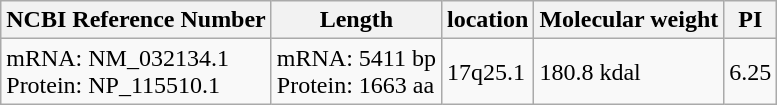<table class="wikitable">
<tr>
<th>NCBI Reference Number</th>
<th>Length</th>
<th>location</th>
<th>Molecular weight</th>
<th>PI</th>
</tr>
<tr>
<td>mRNA: NM_032134.1<br>Protein: NP_115510.1</td>
<td>mRNA: 5411 bp<br>Protein: 1663 aa</td>
<td>17q25.1</td>
<td>180.8 kdal</td>
<td>6.25</td>
</tr>
</table>
